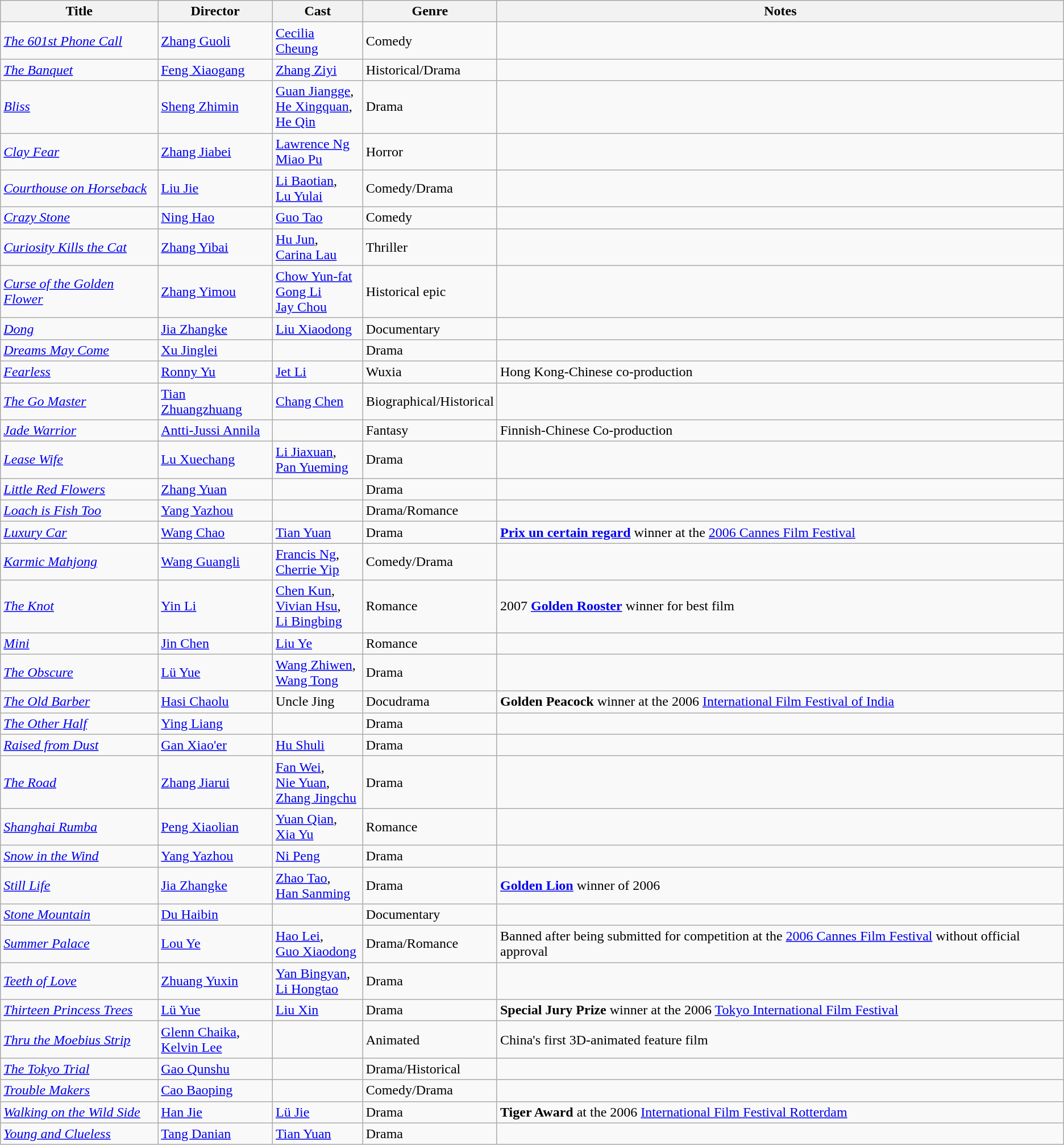<table class="wikitable sortable">
<tr>
<th>Title</th>
<th>Director</th>
<th>Cast</th>
<th>Genre</th>
<th>Notes</th>
</tr>
<tr>
<td><em><a href='#'>The 601st Phone Call</a></em></td>
<td><a href='#'>Zhang Guoli</a></td>
<td><a href='#'>Cecilia Cheung</a></td>
<td>Comedy</td>
<td></td>
</tr>
<tr>
<td><em><a href='#'>The Banquet</a></em></td>
<td><a href='#'>Feng Xiaogang</a></td>
<td><a href='#'>Zhang Ziyi</a></td>
<td>Historical/Drama</td>
<td></td>
</tr>
<tr>
<td><em><a href='#'>Bliss</a></em></td>
<td><a href='#'>Sheng Zhimin</a></td>
<td><a href='#'>Guan Jiangge</a>,<br><a href='#'>He Xingquan</a>,<br><a href='#'>He Qin</a></td>
<td>Drama</td>
<td></td>
</tr>
<tr>
<td><em><a href='#'>Clay Fear</a></em></td>
<td><a href='#'>Zhang Jiabei</a></td>
<td><a href='#'>Lawrence Ng</a><br><a href='#'>Miao Pu</a></td>
<td>Horror</td>
<td></td>
</tr>
<tr>
<td><em><a href='#'>Courthouse on Horseback</a></em></td>
<td><a href='#'>Liu Jie</a></td>
<td><a href='#'>Li Baotian</a>,<br><a href='#'>Lu Yulai</a></td>
<td>Comedy/Drama</td>
<td></td>
</tr>
<tr>
<td><em><a href='#'>Crazy Stone</a></em></td>
<td><a href='#'>Ning Hao</a></td>
<td><a href='#'>Guo Tao</a></td>
<td>Comedy</td>
<td></td>
</tr>
<tr>
<td><em><a href='#'>Curiosity Kills the Cat</a></em></td>
<td><a href='#'>Zhang Yibai</a></td>
<td><a href='#'>Hu Jun</a>,<br><a href='#'>Carina Lau</a></td>
<td>Thriller</td>
<td></td>
</tr>
<tr>
<td><em><a href='#'>Curse of the Golden Flower</a></em></td>
<td><a href='#'>Zhang Yimou</a></td>
<td><a href='#'>Chow Yun-fat</a><br><a href='#'>Gong Li</a><br><a href='#'>Jay Chou</a></td>
<td>Historical epic</td>
<td></td>
</tr>
<tr>
<td><em><a href='#'>Dong</a></em></td>
<td><a href='#'>Jia Zhangke</a></td>
<td><a href='#'>Liu Xiaodong</a></td>
<td>Documentary</td>
<td></td>
</tr>
<tr>
<td><em><a href='#'>Dreams May Come</a></em></td>
<td><a href='#'>Xu Jinglei</a></td>
<td></td>
<td>Drama</td>
<td></td>
</tr>
<tr>
<td><em><a href='#'>Fearless</a></em></td>
<td><a href='#'>Ronny Yu</a></td>
<td><a href='#'>Jet Li</a></td>
<td>Wuxia</td>
<td>Hong Kong-Chinese co-production</td>
</tr>
<tr>
<td><em><a href='#'>The Go Master</a></em></td>
<td><a href='#'>Tian Zhuangzhuang</a></td>
<td><a href='#'>Chang Chen</a></td>
<td>Biographical/Historical</td>
<td></td>
</tr>
<tr>
<td><em><a href='#'>Jade Warrior</a></em></td>
<td><a href='#'>Antti-Jussi Annila</a></td>
<td></td>
<td>Fantasy</td>
<td>Finnish-Chinese Co-production</td>
</tr>
<tr>
<td><em><a href='#'>Lease Wife</a></em></td>
<td><a href='#'>Lu Xuechang</a></td>
<td><a href='#'>Li Jiaxuan</a>,<br><a href='#'>Pan Yueming</a></td>
<td>Drama</td>
<td></td>
</tr>
<tr>
<td><em><a href='#'>Little Red Flowers</a></em></td>
<td><a href='#'>Zhang Yuan</a></td>
<td></td>
<td>Drama</td>
<td></td>
</tr>
<tr>
<td><em><a href='#'>Loach is Fish Too</a></em></td>
<td><a href='#'>Yang Yazhou</a></td>
<td></td>
<td>Drama/Romance</td>
<td></td>
</tr>
<tr>
<td><em><a href='#'>Luxury Car</a></em></td>
<td><a href='#'>Wang Chao</a></td>
<td><a href='#'>Tian Yuan</a></td>
<td>Drama</td>
<td><strong><a href='#'>Prix un certain regard</a></strong> winner at the <a href='#'>2006 Cannes Film Festival</a></td>
</tr>
<tr>
<td><em><a href='#'>Karmic Mahjong</a></em></td>
<td><a href='#'>Wang Guangli</a></td>
<td><a href='#'>Francis Ng</a>,<br><a href='#'>Cherrie Yip</a></td>
<td>Comedy/Drama</td>
<td></td>
</tr>
<tr>
<td><em><a href='#'>The Knot</a></em></td>
<td><a href='#'>Yin Li</a></td>
<td><a href='#'>Chen Kun</a>,<br><a href='#'>Vivian Hsu</a>,<br><a href='#'>Li Bingbing</a></td>
<td>Romance</td>
<td>2007 <strong><a href='#'>Golden Rooster</a></strong> winner for best film</td>
</tr>
<tr>
<td><em><a href='#'>Mini</a></em></td>
<td><a href='#'>Jin Chen</a></td>
<td><a href='#'>Liu Ye</a></td>
<td>Romance</td>
<td></td>
</tr>
<tr>
<td><em><a href='#'>The Obscure</a></em></td>
<td><a href='#'>Lü Yue</a></td>
<td><a href='#'>Wang Zhiwen</a>,<br><a href='#'>Wang Tong</a></td>
<td>Drama</td>
<td></td>
</tr>
<tr>
<td><em><a href='#'>The Old Barber</a></em></td>
<td><a href='#'>Hasi Chaolu</a></td>
<td>Uncle Jing</td>
<td>Docudrama</td>
<td><strong>Golden Peacock</strong> winner at the 2006 <a href='#'>International Film Festival of India</a></td>
</tr>
<tr>
<td><em><a href='#'>The Other Half</a></em></td>
<td><a href='#'>Ying Liang</a></td>
<td></td>
<td>Drama</td>
<td></td>
</tr>
<tr>
<td><em><a href='#'>Raised from Dust</a></em></td>
<td><a href='#'>Gan Xiao'er</a></td>
<td><a href='#'>Hu Shuli</a></td>
<td>Drama</td>
<td></td>
</tr>
<tr>
<td><em><a href='#'>The Road</a></em></td>
<td><a href='#'>Zhang Jiarui</a></td>
<td><a href='#'>Fan Wei</a>,<br><a href='#'>Nie Yuan</a>,<br><a href='#'>Zhang Jingchu</a></td>
<td>Drama</td>
<td></td>
</tr>
<tr>
<td><em><a href='#'>Shanghai Rumba</a></em></td>
<td><a href='#'>Peng Xiaolian</a></td>
<td><a href='#'>Yuan Qian</a>,<br><a href='#'>Xia Yu</a></td>
<td>Romance</td>
<td></td>
</tr>
<tr>
<td><em><a href='#'>Snow in the Wind</a></em></td>
<td><a href='#'>Yang Yazhou</a></td>
<td><a href='#'>Ni Peng</a></td>
<td>Drama</td>
<td></td>
</tr>
<tr>
<td><em><a href='#'>Still Life</a></em></td>
<td><a href='#'>Jia Zhangke</a></td>
<td><a href='#'>Zhao Tao</a>,<br><a href='#'>Han Sanming</a></td>
<td>Drama</td>
<td><strong><a href='#'>Golden Lion</a></strong> winner of 2006</td>
</tr>
<tr>
<td><em><a href='#'>Stone Mountain</a></em></td>
<td><a href='#'>Du Haibin</a></td>
<td></td>
<td>Documentary</td>
<td></td>
</tr>
<tr>
<td><em><a href='#'>Summer Palace</a></em></td>
<td><a href='#'>Lou Ye</a></td>
<td><a href='#'>Hao Lei</a>,<br><a href='#'>Guo Xiaodong</a></td>
<td>Drama/Romance</td>
<td>Banned after being submitted for competition at the <a href='#'>2006 Cannes Film Festival</a> without official approval</td>
</tr>
<tr>
<td><em><a href='#'>Teeth of Love</a></em></td>
<td><a href='#'>Zhuang Yuxin</a></td>
<td><a href='#'>Yan Bingyan</a>,<br><a href='#'>Li Hongtao</a></td>
<td>Drama</td>
</tr>
<tr>
<td><em><a href='#'>Thirteen Princess Trees</a></em></td>
<td><a href='#'>Lü Yue</a></td>
<td><a href='#'>Liu Xin</a></td>
<td>Drama</td>
<td><strong>Special Jury Prize</strong> winner at the 2006 <a href='#'>Tokyo International Film Festival</a></td>
</tr>
<tr>
<td><em><a href='#'>Thru the Moebius Strip</a></em></td>
<td><a href='#'>Glenn Chaika</a>,<br><a href='#'>Kelvin Lee</a></td>
<td></td>
<td>Animated</td>
<td>China's first 3D-animated feature film</td>
</tr>
<tr>
<td><em><a href='#'>The Tokyo Trial</a></em></td>
<td><a href='#'>Gao Qunshu</a></td>
<td></td>
<td>Drama/Historical</td>
<td></td>
</tr>
<tr>
<td><em><a href='#'>Trouble Makers</a></em></td>
<td><a href='#'>Cao Baoping</a></td>
<td></td>
<td>Comedy/Drama</td>
<td></td>
</tr>
<tr>
<td><em><a href='#'>Walking on the Wild Side</a></em></td>
<td><a href='#'>Han Jie</a></td>
<td><a href='#'>Lü Jie</a></td>
<td>Drama</td>
<td><strong>Tiger Award</strong> at the 2006 <a href='#'>International Film Festival Rotterdam</a></td>
</tr>
<tr>
<td><em><a href='#'>Young and Clueless</a></em></td>
<td><a href='#'>Tang Danian</a></td>
<td><a href='#'>Tian Yuan</a></td>
<td>Drama</td>
<td></td>
</tr>
</table>
